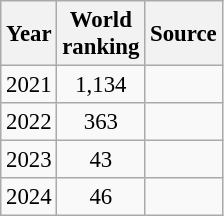<table class="wikitable" style="text-align:center; font-size: 95%;">
<tr>
<th>Year</th>
<th>World<br>ranking</th>
<th>Source</th>
</tr>
<tr>
<td>2021</td>
<td>1,134</td>
<td></td>
</tr>
<tr>
<td>2022</td>
<td>363</td>
<td></td>
</tr>
<tr>
<td>2023</td>
<td>43</td>
<td></td>
</tr>
<tr>
<td>2024</td>
<td>46</td>
<td></td>
</tr>
</table>
